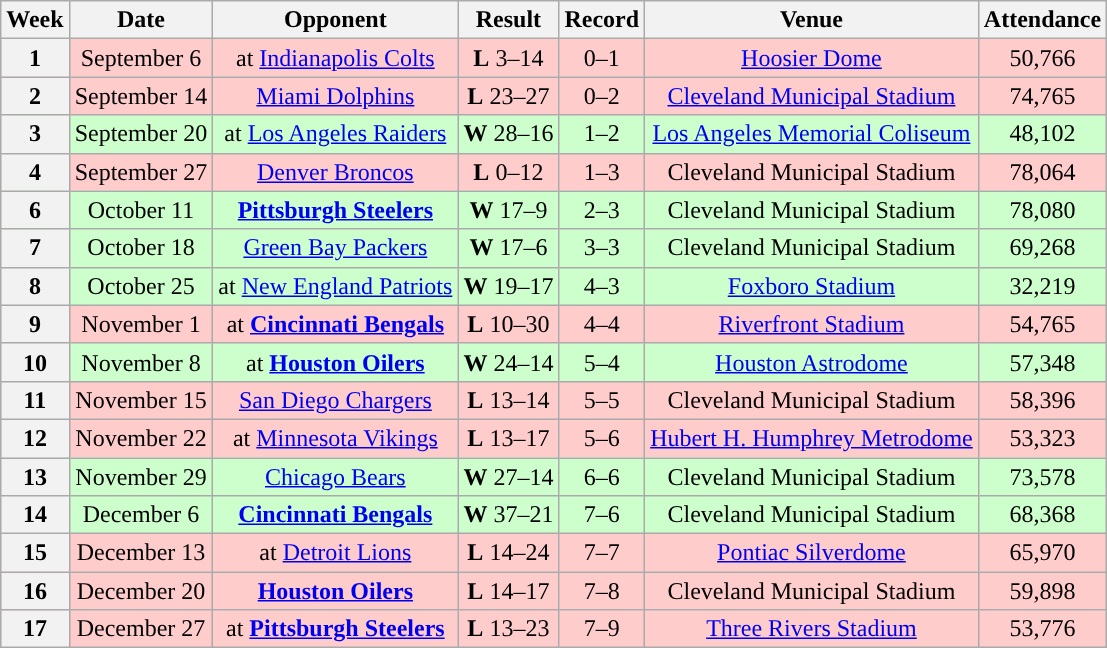<table class="wikitable" style="text-align:center">
<tr>
<th>Week</th>
<th>Date</th>
<th>Opponent</th>
<th>Result</th>
<th>Record</th>
<th>Venue</th>
<th>Attendance</th>
</tr>
<tr style="background:#fcc">
<th>1</th>
<td>September 6</td>
<td>at <a href='#'>Indianapolis Colts</a></td>
<td><strong>L</strong> 3–14</td>
<td>0–1</td>
<td><a href='#'>Hoosier Dome</a></td>
<td>50,766</td>
</tr>
<tr style="background:#fcc">
<th>2</th>
<td>September 14</td>
<td><a href='#'>Miami Dolphins</a></td>
<td><strong>L</strong> 23–27</td>
<td>0–2</td>
<td><a href='#'>Cleveland Municipal Stadium</a></td>
<td>74,765</td>
</tr>
<tr style="background:#cfc">
<th>3</th>
<td>September 20</td>
<td>at <a href='#'>Los Angeles Raiders</a></td>
<td><strong>W</strong> 28–16</td>
<td>1–2</td>
<td><a href='#'>Los Angeles Memorial Coliseum</a></td>
<td>48,102</td>
</tr>
<tr style="background:#fcc">
<th>4</th>
<td>September 27</td>
<td><a href='#'>Denver Broncos</a></td>
<td><strong>L</strong> 0–12</td>
<td>1–3</td>
<td>Cleveland Municipal Stadium</td>
<td>78,064</td>
</tr>
<tr style="background:#cfc">
<th>6</th>
<td>October 11</td>
<td><strong><a href='#'>Pittsburgh Steelers</a></strong></td>
<td><strong>W</strong> 17–9</td>
<td>2–3</td>
<td>Cleveland Municipal Stadium</td>
<td>78,080</td>
</tr>
<tr style="background:#cfc">
<th>7</th>
<td>October 18</td>
<td><a href='#'>Green Bay Packers</a></td>
<td><strong>W</strong> 17–6</td>
<td>3–3</td>
<td>Cleveland Municipal Stadium</td>
<td>69,268</td>
</tr>
<tr style="background:#cfc">
<th>8</th>
<td>October 25</td>
<td>at <a href='#'>New England Patriots</a></td>
<td><strong>W</strong> 19–17</td>
<td>4–3</td>
<td><a href='#'>Foxboro Stadium</a></td>
<td>32,219</td>
</tr>
<tr style="background:#fcc">
<th>9</th>
<td>November 1</td>
<td>at <strong><a href='#'>Cincinnati Bengals</a></strong></td>
<td><strong>L</strong> 10–30</td>
<td>4–4</td>
<td><a href='#'>Riverfront Stadium</a></td>
<td>54,765</td>
</tr>
<tr style="background:#cfc">
<th>10</th>
<td>November 8</td>
<td>at <strong><a href='#'>Houston Oilers</a></strong></td>
<td><strong>W</strong> 24–14</td>
<td>5–4</td>
<td><a href='#'>Houston Astrodome</a></td>
<td>57,348</td>
</tr>
<tr style="background:#fcc">
<th>11</th>
<td>November 15</td>
<td><a href='#'>San Diego Chargers</a></td>
<td><strong>L</strong> 13–14</td>
<td>5–5</td>
<td>Cleveland Municipal Stadium</td>
<td>58,396</td>
</tr>
<tr style="background:#fcc">
<th>12</th>
<td>November 22</td>
<td>at <a href='#'>Minnesota Vikings</a></td>
<td><strong>L</strong> 13–17</td>
<td>5–6</td>
<td><a href='#'>Hubert H. Humphrey Metrodome</a></td>
<td>53,323</td>
</tr>
<tr style="background:#cfc">
<th>13</th>
<td>November 29</td>
<td><a href='#'>Chicago Bears</a></td>
<td><strong>W</strong> 27–14</td>
<td>6–6</td>
<td>Cleveland Municipal Stadium</td>
<td>73,578</td>
</tr>
<tr style="background:#cfc">
<th>14</th>
<td>December 6</td>
<td><strong><a href='#'>Cincinnati Bengals</a></strong></td>
<td><strong>W</strong> 37–21</td>
<td>7–6</td>
<td>Cleveland Municipal Stadium</td>
<td>68,368</td>
</tr>
<tr style="background:#fcc">
<th>15</th>
<td>December 13</td>
<td>at <a href='#'>Detroit Lions</a></td>
<td><strong>L</strong> 14–24</td>
<td>7–7</td>
<td><a href='#'>Pontiac Silverdome</a></td>
<td>65,970</td>
</tr>
<tr style="background:#fcc">
<th>16</th>
<td>December 20</td>
<td><strong><a href='#'>Houston Oilers</a></strong></td>
<td><strong>L</strong> 14–17</td>
<td>7–8</td>
<td>Cleveland Municipal Stadium</td>
<td>59,898</td>
</tr>
<tr style="background:#fcc">
<th>17</th>
<td>December 27</td>
<td>at <strong><a href='#'>Pittsburgh Steelers</a></strong></td>
<td><strong>L</strong> 13–23</td>
<td>7–9</td>
<td><a href='#'>Three Rivers Stadium</a></td>
<td>53,776</td>
</tr>
</table>
